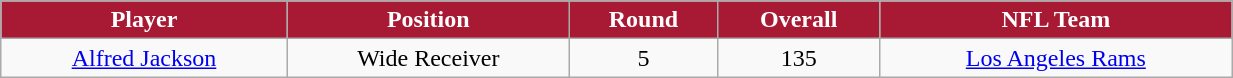<table class="wikitable" width="65%">
<tr>
<th style="background:#A81933;color:#FFFFFF;">Player</th>
<th style="background:#A81933;color:#FFFFFF;">Position</th>
<th style="background:#A81933;color:#FFFFFF;">Round</th>
<th style="background:#A81933;color:#FFFFFF;">Overall</th>
<th style="background:#A81933;color:#FFFFFF;">NFL Team</th>
</tr>
<tr align="center" bgcolor="">
<td><a href='#'>Alfred Jackson</a></td>
<td>Wide Receiver</td>
<td>5</td>
<td>135</td>
<td><a href='#'>Los Angeles Rams</a></td>
</tr>
</table>
